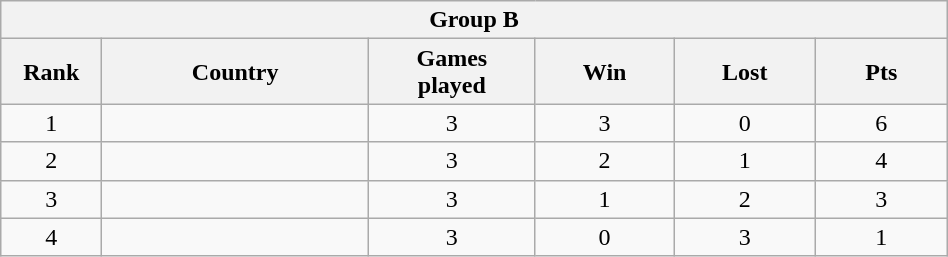<table class="wikitable" style= "text-align: center; Width:50%">
<tr>
<th colspan= 6>Group B</th>
</tr>
<tr>
<th width=2%>Rank</th>
<th width=10%>Country</th>
<th width=5%>Games <br> played</th>
<th width=5%>Win</th>
<th width=5%>Lost</th>
<th width=5%>Pts</th>
</tr>
<tr>
<td>1</td>
<td style= "text-align: left"></td>
<td>3</td>
<td>3</td>
<td>0</td>
<td>6</td>
</tr>
<tr>
<td>2</td>
<td style= "text-align: left"></td>
<td>3</td>
<td>2</td>
<td>1</td>
<td>4</td>
</tr>
<tr>
<td>3</td>
<td style= "text-align: left"></td>
<td>3</td>
<td>1</td>
<td>2</td>
<td>3</td>
</tr>
<tr>
<td>4</td>
<td style= "text-align: left"></td>
<td>3</td>
<td>0</td>
<td>3</td>
<td>1</td>
</tr>
</table>
